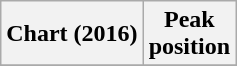<table class="wikitable sortable plainrowheaders" style="text-align:center">
<tr>
<th scope="col">Chart (2016)</th>
<th scope="col">Peak<br> position</th>
</tr>
<tr>
</tr>
</table>
